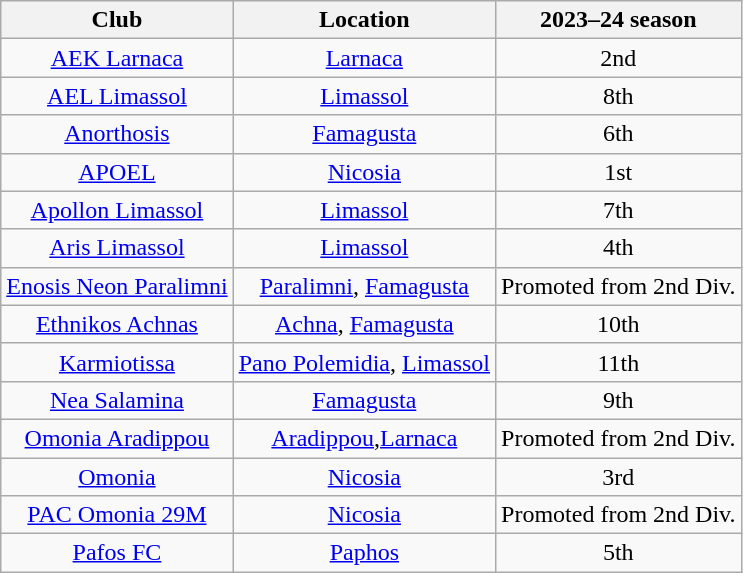<table class="wikitable" style="text-align: center;">
<tr>
<th>Club</th>
<th>Location</th>
<th>2023–24 season</th>
</tr>
<tr>
<td><a href='#'>AEK Larnaca</a></td>
<td><a href='#'>Larnaca</a></td>
<td>2nd</td>
</tr>
<tr>
<td><a href='#'>AEL Limassol</a></td>
<td><a href='#'>Limassol</a></td>
<td>8th</td>
</tr>
<tr>
<td><a href='#'>Anorthosis</a></td>
<td><a href='#'>Famagusta</a></td>
<td>6th</td>
</tr>
<tr>
<td><a href='#'>APOEL</a></td>
<td><a href='#'>Nicosia</a></td>
<td>1st</td>
</tr>
<tr>
<td><a href='#'>Apollon Limassol</a></td>
<td><a href='#'>Limassol</a></td>
<td>7th</td>
</tr>
<tr>
<td><a href='#'>Aris Limassol</a></td>
<td><a href='#'>Limassol</a></td>
<td>4th</td>
</tr>
<tr>
<td><a href='#'>Enosis Neon Paralimni</a></td>
<td><a href='#'>Paralimni</a>, <a href='#'>Famagusta</a></td>
<td>Promoted from 2nd Div.</td>
</tr>
<tr>
<td><a href='#'>Ethnikos Achnas</a></td>
<td><a href='#'>Achna</a>, <a href='#'>Famagusta</a></td>
<td>10th</td>
</tr>
<tr>
<td><a href='#'>Karmiotissa</a></td>
<td><a href='#'>Pano Polemidia</a>, <a href='#'>Limassol</a></td>
<td>11th</td>
</tr>
<tr>
<td><a href='#'>Nea Salamina</a></td>
<td><a href='#'>Famagusta</a></td>
<td>9th</td>
</tr>
<tr>
<td><a href='#'>Omonia Aradippou</a></td>
<td><a href='#'>Aradippou</a>,<a href='#'>Larnaca</a></td>
<td>Promoted from 2nd Div.</td>
</tr>
<tr>
<td><a href='#'>Omonia</a></td>
<td><a href='#'>Nicosia</a></td>
<td>3rd</td>
</tr>
<tr>
<td><a href='#'>PAC Omonia 29M</a></td>
<td><a href='#'>Nicosia</a></td>
<td>Promoted from 2nd Div.</td>
</tr>
<tr>
<td><a href='#'>Pafos FC</a></td>
<td><a href='#'>Paphos</a></td>
<td>5th</td>
</tr>
</table>
